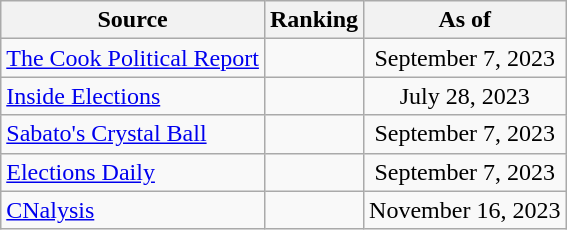<table class="wikitable" style="text-align:center">
<tr>
<th>Source</th>
<th>Ranking</th>
<th>As of</th>
</tr>
<tr>
<td style="text-align:left"><a href='#'>The Cook Political Report</a></td>
<td></td>
<td>September 7, 2023</td>
</tr>
<tr>
<td style="text-align:left"><a href='#'>Inside Elections</a></td>
<td></td>
<td>July 28, 2023</td>
</tr>
<tr>
<td style="text-align:left"><a href='#'>Sabato's Crystal Ball</a></td>
<td></td>
<td>September 7, 2023</td>
</tr>
<tr>
<td style="text-align:left"><a href='#'>Elections Daily</a></td>
<td></td>
<td>September 7, 2023</td>
</tr>
<tr>
<td style="text-align:left"><a href='#'>CNalysis</a></td>
<td></td>
<td>November 16, 2023</td>
</tr>
</table>
